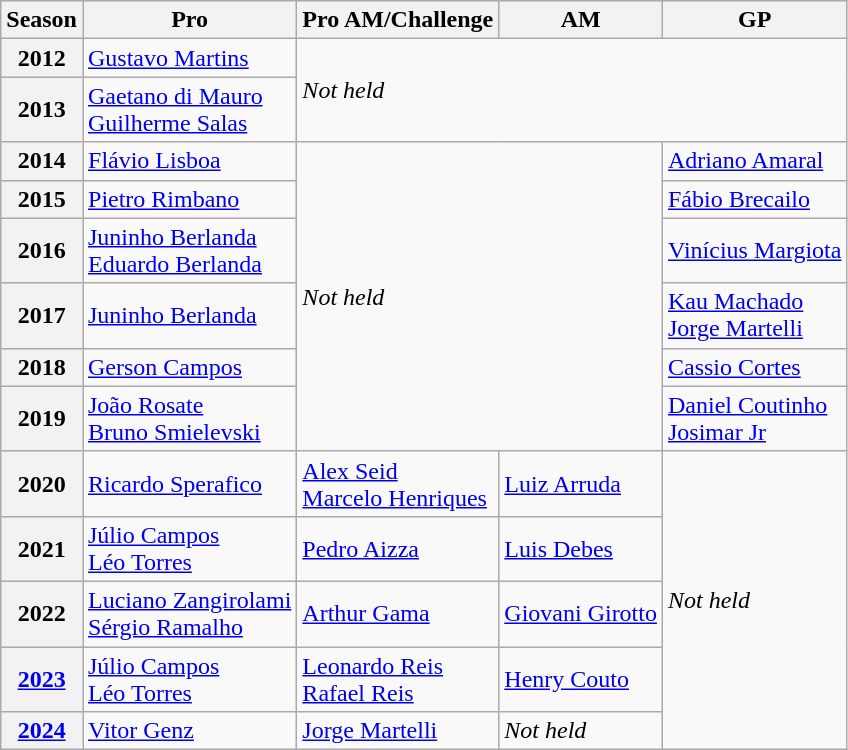<table class="wikitable">
<tr>
<th>Season</th>
<th>Pro</th>
<th>Pro AM/Challenge</th>
<th>AM</th>
<th>GP</th>
</tr>
<tr>
<th>2012</th>
<td> <a href='#'>Gustavo Martins</a></td>
<td colspan="4" rowspan="2"><em>Not held</em></td>
</tr>
<tr>
<th>2013</th>
<td> <a href='#'>Gaetano di Mauro</a><br> <a href='#'>Guilherme Salas</a></td>
</tr>
<tr>
<th>2014</th>
<td> <a href='#'>Flávio Lisboa</a></td>
<td colspan="2" rowspan="6"><em>Not held</em></td>
<td> <a href='#'>Adriano Amaral</a></td>
</tr>
<tr>
<th>2015</th>
<td> <a href='#'>Pietro Rimbano</a></td>
<td> <a href='#'>Fábio Brecailo</a></td>
</tr>
<tr>
<th>2016</th>
<td> <a href='#'>Juninho Berlanda</a><br> <a href='#'>Eduardo Berlanda</a></td>
<td> <a href='#'>Vinícius Margiota</a></td>
</tr>
<tr>
<th>2017</th>
<td> <a href='#'>Juninho Berlanda</a></td>
<td> <a href='#'>Kau Machado</a><br> <a href='#'>Jorge Martelli</a></td>
</tr>
<tr>
<th>2018</th>
<td> <a href='#'>Gerson Campos</a></td>
<td> <a href='#'>Cassio Cortes</a></td>
</tr>
<tr>
<th>2019</th>
<td> <a href='#'>João Rosate</a><br> <a href='#'>Bruno Smielevski</a></td>
<td> <a href='#'>Daniel Coutinho</a><br> <a href='#'>Josimar Jr</a></td>
</tr>
<tr>
<th>2020</th>
<td> <a href='#'>Ricardo Sperafico</a></td>
<td> <a href='#'>Alex Seid</a><br> <a href='#'>Marcelo Henriques</a></td>
<td> <a href='#'>Luiz Arruda</a></td>
<td rowspan="5"><em>Not held</em></td>
</tr>
<tr>
<th>2021</th>
<td> <a href='#'>Júlio Campos</a><br> <a href='#'>Léo Torres</a></td>
<td> <a href='#'>Pedro Aizza</a></td>
<td> <a href='#'>Luis Debes</a></td>
</tr>
<tr>
<th>2022</th>
<td> <a href='#'>Luciano Zangirolami</a><br> <a href='#'>Sérgio Ramalho</a></td>
<td> <a href='#'>Arthur Gama</a></td>
<td> <a href='#'>Giovani Girotto</a></td>
</tr>
<tr>
<th><a href='#'>2023</a></th>
<td> <a href='#'>Júlio Campos</a><br> <a href='#'>Léo Torres</a></td>
<td> <a href='#'>Leonardo Reis</a><br> <a href='#'>Rafael Reis</a></td>
<td> <a href='#'>Henry Couto</a></td>
</tr>
<tr>
<th><a href='#'>2024</a></th>
<td> <a href='#'>Vitor Genz</a></td>
<td> <a href='#'>Jorge Martelli</a></td>
<td><em>Not held</em></td>
</tr>
</table>
